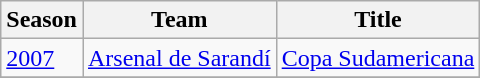<table class="wikitable">
<tr>
<th>Season</th>
<th>Team</th>
<th>Title</th>
</tr>
<tr>
<td><a href='#'>2007</a></td>
<td><a href='#'>Arsenal de Sarandí</a></td>
<td><a href='#'>Copa Sudamericana</a></td>
</tr>
<tr>
</tr>
</table>
